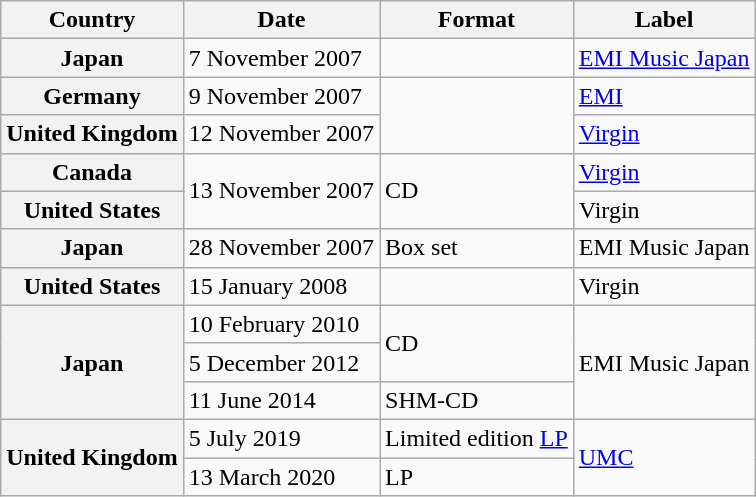<table class="wikitable plainrowheaders">
<tr>
<th scope="col">Country</th>
<th scope="col">Date</th>
<th scope="col">Format</th>
<th scope="col">Label</th>
</tr>
<tr>
<th scope="row">Japan</th>
<td>7 November 2007</td>
<td></td>
<td><a href='#'>EMI Music Japan</a></td>
</tr>
<tr>
<th scope="row">Germany</th>
<td>9 November 2007</td>
<td rowspan="2"></td>
<td><a href='#'>EMI</a></td>
</tr>
<tr>
<th scope="row">United Kingdom</th>
<td>12 November 2007</td>
<td><a href='#'>Virgin</a></td>
</tr>
<tr>
<th scope="row">Canada</th>
<td rowspan="2">13 November 2007</td>
<td rowspan="2">CD</td>
<td><a href='#'>Virgin</a></td>
</tr>
<tr>
<th scope="row">United States</th>
<td>Virgin</td>
</tr>
<tr>
<th scope="row">Japan</th>
<td>28 November 2007</td>
<td>Box set</td>
<td>EMI Music Japan</td>
</tr>
<tr>
<th scope="row">United States</th>
<td>15 January 2008</td>
<td></td>
<td>Virgin</td>
</tr>
<tr>
<th scope="row" rowspan="3">Japan</th>
<td>10 February 2010</td>
<td rowspan="2">CD</td>
<td rowspan="3">EMI Music Japan</td>
</tr>
<tr>
<td>5 December 2012</td>
</tr>
<tr>
<td>11 June 2014</td>
<td>SHM-CD</td>
</tr>
<tr>
<th scope="row" rowspan="2">United Kingdom</th>
<td>5 July 2019</td>
<td>Limited edition <a href='#'>LP</a></td>
<td rowspan="2"><a href='#'>UMC</a></td>
</tr>
<tr>
<td>13 March 2020</td>
<td>LP</td>
</tr>
</table>
